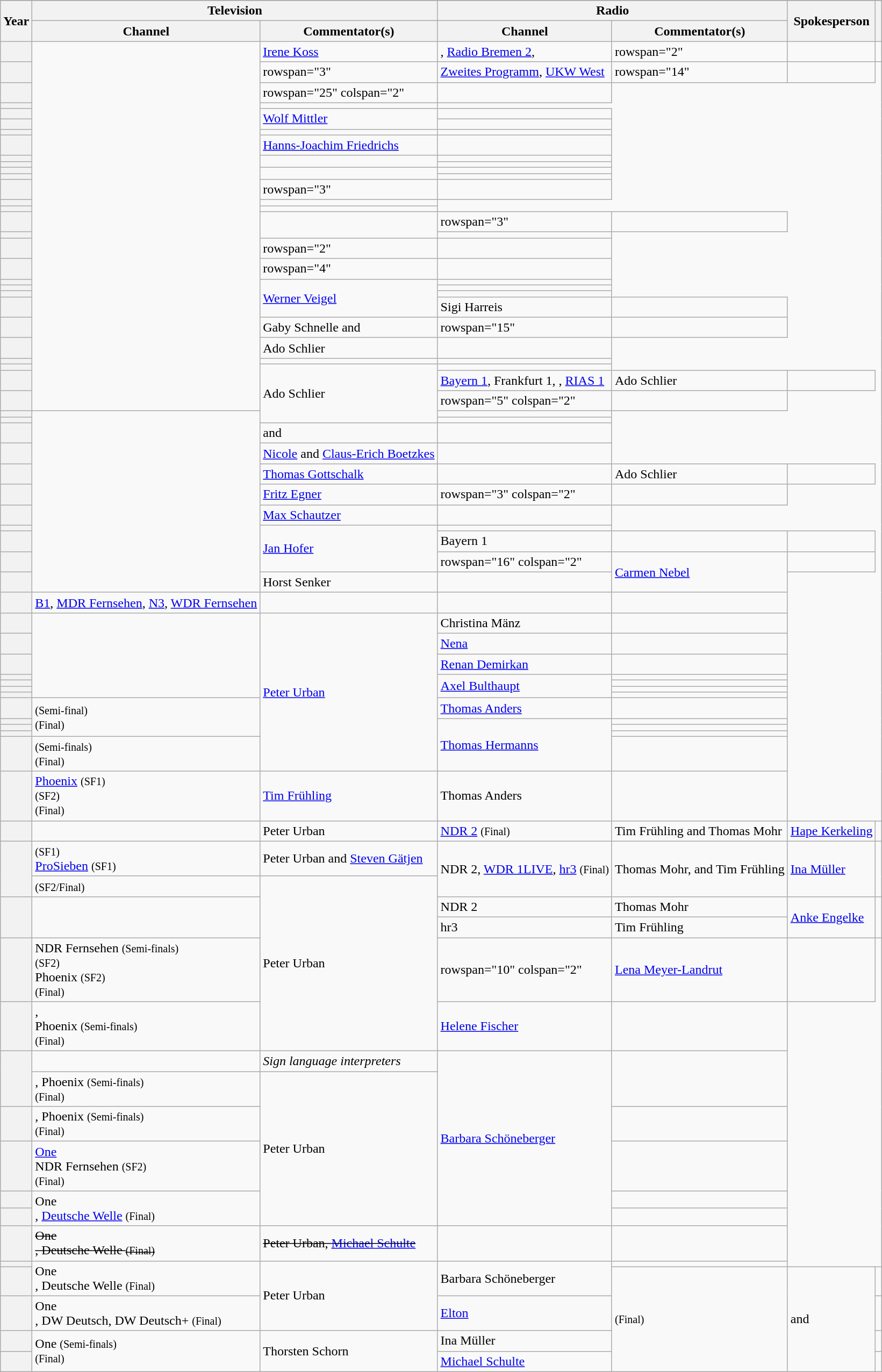<table class="wikitable plainrowheaders sticky-header">
<tr>
</tr>
<tr>
<th rowspan="2">Year</th>
<th colspan="2">Television</th>
<th colspan="2">Radio</th>
<th rowspan="2">Spokesperson</th>
<th rowspan="2" class="unsortable"></th>
</tr>
<tr>
<th>Channel</th>
<th>Commentator(s)</th>
<th>Channel</th>
<th>Commentator(s)</th>
</tr>
<tr>
<th scope="row"></th>
<td rowspan="29"></td>
<td><a href='#'>Irene Koss</a></td>
<td>, <a href='#'>Radio Bremen 2</a>, </td>
<td>rowspan="2" </td>
<td></td>
<td style="text-align:center"></td>
</tr>
<tr>
<th scope="row"></th>
<td>rowspan="3" </td>
<td><a href='#'>Zweites Programm</a>, <a href='#'>UKW West</a></td>
<td>rowspan="14" </td>
<td style="text-align:center"></td>
</tr>
<tr>
<th scope="row"></th>
<td>rowspan="25" colspan="2" </td>
<td style="text-align:center"></td>
</tr>
<tr>
<th scope="row"></th>
<td style="text-align:center"></td>
</tr>
<tr>
<th scope="row"></th>
<td rowspan="2"><a href='#'>Wolf Mittler</a></td>
<td></td>
</tr>
<tr>
<th scope="row"></th>
<td style="text-align:center"></td>
</tr>
<tr>
<th scope="row"></th>
<td></td>
<td style="text-align:center"></td>
</tr>
<tr>
<th scope="row"></th>
<td><a href='#'>Hanns-Joachim Friedrichs</a></td>
<td style="text-align:center"></td>
</tr>
<tr>
<th scope="row"></th>
<td rowspan="2"></td>
<td style="text-align:center"></td>
</tr>
<tr>
<th scope="row"></th>
<td style="text-align:center"></td>
</tr>
<tr>
<th scope="row"></th>
<td rowspan="2"></td>
<td style="text-align:center"></td>
</tr>
<tr>
<th scope="row"></th>
<td style="text-align:center"></td>
</tr>
<tr>
<th scope="row"></th>
<td>rowspan="3" </td>
<td style="text-align:center"></td>
</tr>
<tr>
<th scope="row"></th>
<td style="text-align:center"></td>
</tr>
<tr>
<th scope="row"></th>
<td style="text-align:center"></td>
</tr>
<tr>
<th scope="row"></th>
<td rowspan="2"></td>
<td>rowspan="3" </td>
<td style="text-align:center"></td>
</tr>
<tr>
<th scope="row"></th>
<td style="text-align:center"></td>
</tr>
<tr>
<th scope="row"></th>
<td>rowspan="2" </td>
<td style="text-align:center"></td>
</tr>
<tr>
<th scope="row"></th>
<td>rowspan="4" </td>
<td style="text-align:center"></td>
</tr>
<tr>
<th scope="row"></th>
<td rowspan="4"><a href='#'>Werner Veigel</a></td>
<td style="text-align:center"></td>
</tr>
<tr>
<th scope="row"></th>
<td style="text-align:center"></td>
</tr>
<tr>
<th scope="row"></th>
<td style="text-align:center"></td>
</tr>
<tr>
<th scope="row"></th>
<td>Sigi Harreis</td>
<td style="text-align:center"></td>
</tr>
<tr>
<th scope="row"></th>
<td>Gaby Schnelle and </td>
<td>rowspan="15" </td>
<td style="text-align:center"></td>
</tr>
<tr>
<th scope="row"></th>
<td>Ado Schlier</td>
<td style="text-align:center"></td>
</tr>
<tr>
<th scope="row"></th>
<td></td>
<td style="text-align:center"></td>
</tr>
<tr>
<th scope="row"></th>
<td rowspan="5">Ado Schlier</td>
<td style="text-align:center"></td>
</tr>
<tr>
<th scope="row"></th>
<td><a href='#'>Bayern 1</a>, Frankfurt 1, , <a href='#'>RIAS 1</a></td>
<td>Ado Schlier</td>
<td style="text-align:center"></td>
</tr>
<tr>
<th scope="row"></th>
<td>rowspan="5" colspan="2" </td>
<td style="text-align:center"></td>
</tr>
<tr>
<th scope="row"></th>
<td rowspan="11"></td>
<td style="text-align:center"></td>
</tr>
<tr>
<th scope="row"></th>
<td style="text-align:center"></td>
</tr>
<tr>
<th scope="row"></th>
<td> and </td>
<td style="text-align:center"></td>
</tr>
<tr>
<th scope="row"></th>
<td><a href='#'>Nicole</a> and <a href='#'>Claus-Erich Boetzkes</a></td>
<td style="text-align:center"></td>
</tr>
<tr>
<th scope="row"></th>
<td><a href='#'>Thomas Gottschalk</a></td>
<td></td>
<td>Ado Schlier</td>
<td style="text-align:center"></td>
</tr>
<tr>
<th scope="row"></th>
<td><a href='#'>Fritz Egner</a></td>
<td>rowspan="3" colspan="2" </td>
<td style="text-align:center"></td>
</tr>
<tr>
<th scope="row"></th>
<td><a href='#'>Max Schautzer</a></td>
<td style="text-align:center"></td>
</tr>
<tr>
<th scope="row"></th>
<td rowspan="3"><a href='#'>Jan Hofer</a></td>
<td style="text-align:center"></td>
</tr>
<tr>
<th scope="row"></th>
<td>Bayern 1</td>
<td></td>
<td style="text-align:center"></td>
</tr>
<tr>
<th scope="row"></th>
<td>rowspan="16" colspan="2" </td>
<td rowspan="2"><a href='#'>Carmen Nebel</a></td>
<td style="text-align:center"></td>
</tr>
<tr>
<th scope="row"></th>
<td>Horst Senker</td>
<td style="text-align:center"></td>
</tr>
<tr>
<th scope="row"></th>
<td><a href='#'>B1</a>, <a href='#'>MDR Fernsehen</a>, <a href='#'>N3</a>, <a href='#'>WDR Fernsehen</a></td>
<td></td>
<td></td>
<td style="text-align:center"></td>
</tr>
<tr>
<th scope="row"></th>
<td rowspan="7"></td>
<td rowspan="12"><a href='#'>Peter Urban</a></td>
<td>Christina Mänz</td>
<td style="text-align:center"></td>
</tr>
<tr>
<th scope="row"></th>
<td><a href='#'>Nena</a></td>
<td></td>
</tr>
<tr>
<th scope="row"></th>
<td><a href='#'>Renan Demirkan</a></td>
<td></td>
</tr>
<tr>
<th scope="row"></th>
<td rowspan="4"><a href='#'>Axel Bulthaupt</a></td>
<td></td>
</tr>
<tr>
<th scope="row"></th>
<td></td>
</tr>
<tr>
<th scope="row"></th>
<td></td>
</tr>
<tr>
<th scope="row"></th>
<td></td>
</tr>
<tr>
<th scope="row"></th>
<td rowspan="4"> <small>(Semi-final)</small><br>  <small>(Final)</small></td>
<td><a href='#'>Thomas Anders</a></td>
<td></td>
</tr>
<tr>
<th scope="row"></th>
<td rowspan="4"><a href='#'>Thomas Hermanns</a></td>
<td></td>
</tr>
<tr>
<th scope="row"></th>
<td></td>
</tr>
<tr>
<th scope="row"></th>
<td></td>
</tr>
<tr>
<th scope="row"></th>
<td> <small>(Semi-finals)</small><br>  <small>(Final)</small></td>
<td></td>
</tr>
<tr>
<th scope="row"></th>
<td><a href='#'>Phoenix</a> <small>(SF1)</small><br> <small>(SF2)</small><br>  <small>(Final)</small></td>
<td><a href='#'>Tim Frühling</a></td>
<td>Thomas Anders</td>
<td></td>
</tr>
<tr>
<th scope="row"></th>
<td></td>
<td>Peter Urban</td>
<td><a href='#'>NDR 2</a> <small>(Final)</small></td>
<td>Tim Frühling and Thomas Mohr</td>
<td><a href='#'>Hape Kerkeling</a></td>
<td></td>
</tr>
<tr>
<th scope="rowgroup" rowspan="2"></th>
<td> <small>(SF1)</small><br> <a href='#'>ProSieben</a> <small>(SF1)</small></td>
<td>Peter Urban and <a href='#'>Steven Gätjen</a></td>
<td rowspan="2">NDR 2, <a href='#'>WDR 1LIVE</a>, <a href='#'>hr3</a> <small>(Final)</small></td>
<td rowspan="2">Thomas Mohr,  and Tim Frühling</td>
<td rowspan="2"><a href='#'>Ina Müller</a></td>
<td rowspan="2"></td>
</tr>
<tr>
<td> <small>(SF2/Final)</small></td>
<td rowspan="5">Peter Urban</td>
</tr>
<tr>
<th scope="row" rowspan="2"></th>
<td rowspan="2"></td>
<td>NDR 2</td>
<td>Thomas Mohr</td>
<td rowspan="2"><a href='#'>Anke Engelke</a></td>
<td rowspan="2"></td>
</tr>
<tr>
<td>hr3</td>
<td>Tim Frühling</td>
</tr>
<tr>
<th scope="row"></th>
<td>NDR Fernsehen <small>(Semi-finals)</small><br>  <small>(SF2)</small><br> Phoenix <small>(SF2)</small><br>  <small>(Final)</small><br></td>
<td>rowspan="10" colspan="2" </td>
<td><a href='#'>Lena Meyer-Landrut</a></td>
<td></td>
</tr>
<tr>
<th scope="row"></th>
<td>,  <br> Phoenix <small>(Semi-finals)</small><br>  <small>(Final)</small><br></td>
<td><a href='#'>Helene Fischer</a></td>
<td></td>
</tr>
<tr>
<th scope="row" rowspan="2"></th>
<td></td>
<td><em>Sign language interpreters</em></td>
<td rowspan="6"><a href='#'>Barbara Schöneberger</a></td>
<td rowspan="2"></td>
</tr>
<tr>
<td>, Phoenix <small>(Semi-finals)</small><br>  <small>(Final)</small></td>
<td rowspan="5">Peter Urban</td>
</tr>
<tr>
<th scope="row"></th>
<td>, Phoenix <small>(Semi-finals)</small><br> <small>(Final)</small></td>
<td></td>
</tr>
<tr>
<th scope="row"></th>
<td><a href='#'>One</a> <br> NDR Fernsehen <small>(SF2)</small><br>  <small>(Final)</small></td>
<td></td>
</tr>
<tr>
<th scope="row"></th>
<td rowspan="2">One <br> , <a href='#'>Deutsche Welle</a> <small>(Final)</small></td>
<td></td>
</tr>
<tr>
<th scope="row"></th>
<td></td>
</tr>
<tr>
<th scope="row"><s></s></th>
<td><s> One <br> , Deutsche Welle <small>(Final)</small></s></td>
<td><s>Peter Urban, <a href='#'>Michael Schulte</a></s></td>
<td></td>
<td></td>
</tr>
<tr>
<th scope="row"></th>
<td rowspan="2">One <br> , Deutsche Welle <small>(Final)</small></td>
<td rowspan="3">Peter Urban</td>
<td rowspan="2">Barbara Schöneberger</td>
<td></td>
</tr>
<tr>
<th scope="row"></th>
<td rowspan="4"> <small>(Final)</small></td>
<td rowspan="4"> and </td>
<td></td>
</tr>
<tr>
<th scope="row"></th>
<td>One <br> , DW Deutsch, DW Deutsch+ <small>(Final)</small></td>
<td><a href='#'>Elton</a></td>
<td></td>
</tr>
<tr>
<th scope="row"></th>
<td rowspan="2">One <small>(Semi-finals)</small><br>  <small>(Final)</small></td>
<td rowspan="2">Thorsten Schorn</td>
<td>Ina Müller</td>
<td></td>
</tr>
<tr>
<th scope="row"></th>
<td><a href='#'>Michael Schulte</a></td>
<td></td>
</tr>
</table>
